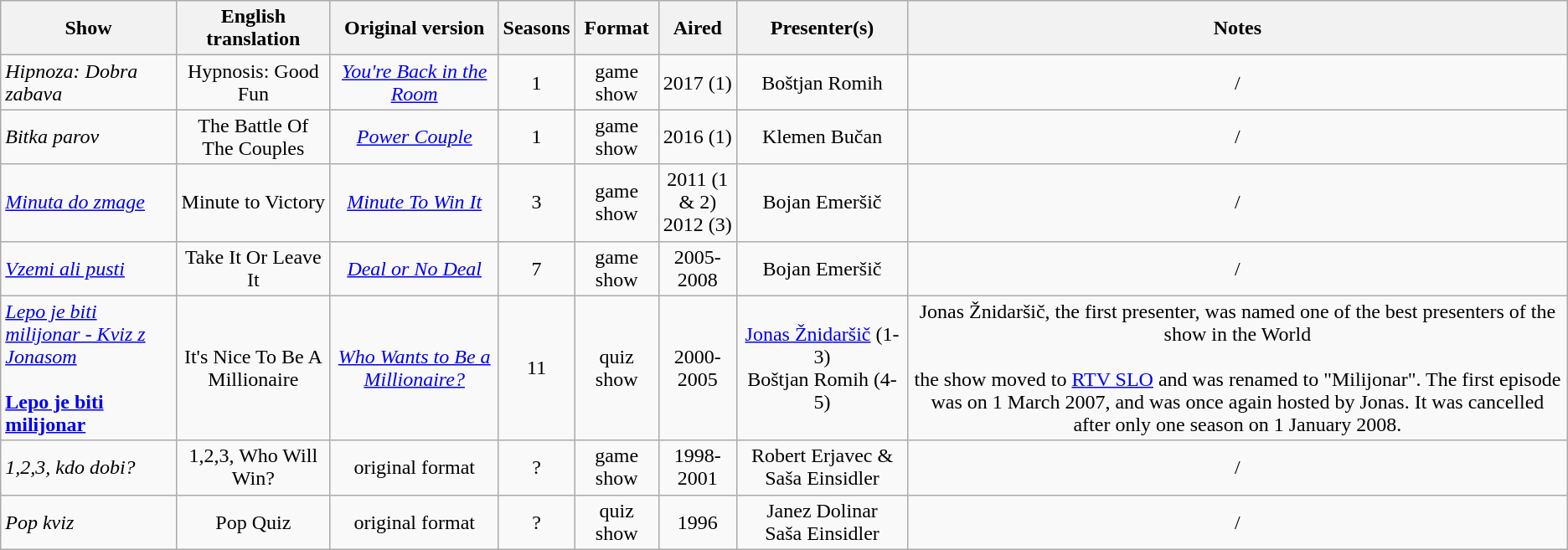<table class="wikitable">
<tr>
<th>Show</th>
<th>English translation</th>
<th>Original version</th>
<th>Seasons</th>
<th>Format</th>
<th>Aired</th>
<th>Presenter(s)</th>
<th>Notes</th>
</tr>
<tr>
<td><em>Hipnoza: Dobra zabava</em></td>
<td align=center>Hypnosis: Good Fun</td>
<td align=center><em><a href='#'>You're Back in the Room</a></em></td>
<td align=center>1</td>
<td align=center>game show</td>
<td align=center>2017 (1)</td>
<td align=center>Boštjan Romih</td>
<td align=center>/</td>
</tr>
<tr>
<td><em>Bitka parov</em></td>
<td align=center>The Battle Of The Couples</td>
<td align=center><em><a href='#'>Power Couple</a></em></td>
<td align=center>1</td>
<td align=center>game show</td>
<td align=center>2016 (1)</td>
<td align=center>Klemen Bučan</td>
<td align=center>/</td>
</tr>
<tr>
<td><em><a href='#'>Minuta do zmage</a></em></td>
<td align=center>Minute to Victory</td>
<td align=center><em><a href='#'>Minute To Win It</a></em></td>
<td align=center>3</td>
<td align=center>game show</td>
<td align=center>2011 (1 & 2)<br>2012 (3)</td>
<td align=center>Bojan Emeršič</td>
<td align=center>/</td>
</tr>
<tr>
<td><em><a href='#'>Vzemi ali pusti</a></em></td>
<td align=center>Take It Or Leave It</td>
<td align=center><em><a href='#'>Deal or No Deal</a></em></td>
<td align=center>7</td>
<td align=center>game show</td>
<td align=center>2005-2008</td>
<td align=center>Bojan Emeršič</td>
<td align=center>/</td>
</tr>
<tr>
<td><em><a href='#'>Lepo je biti milijonar - Kviz z Jonasom</a></em><br><br><strong><a href='#'>Lepo je biti milijonar</a></strong></td>
<td align=center>It's Nice To Be A Millionaire</td>
<td align=center><em><a href='#'>Who Wants to Be a Millionaire?</a></em></td>
<td align=center>11</td>
<td align=center>quiz show</td>
<td align=center>2000-2005</td>
<td align=center><a href='#'>Jonas Žnidaršič</a> (1-3)<br>Boštjan Romih (4-5)</td>
<td align=center>Jonas Žnidaršič, the first presenter, was named one of the best presenters of the show in the World<br><br>the show moved to <a href='#'>RTV SLO</a> and was renamed to "Milijonar". The first episode was on 1 March 2007, and was once again hosted by Jonas. It was cancelled after only one season on 1 January 2008.</td>
</tr>
<tr>
<td><em>1,2,3, kdo dobi?</em></td>
<td align=center>1,2,3, Who Will Win?</td>
<td align=center>original format</td>
<td align=center>?</td>
<td align=center>game show</td>
<td align=center>1998-2001</td>
<td align=center>Robert Erjavec & Saša Einsidler</td>
<td align=center>/</td>
</tr>
<tr>
<td><em>Pop kviz</em></td>
<td align=center>Pop Quiz</td>
<td align=center>original format</td>
<td align=center>?</td>
<td align=center>quiz show</td>
<td align=center>1996</td>
<td align=center>Janez Dolinar<br>Saša Einsidler</td>
<td align=center>/</td>
</tr>
</table>
